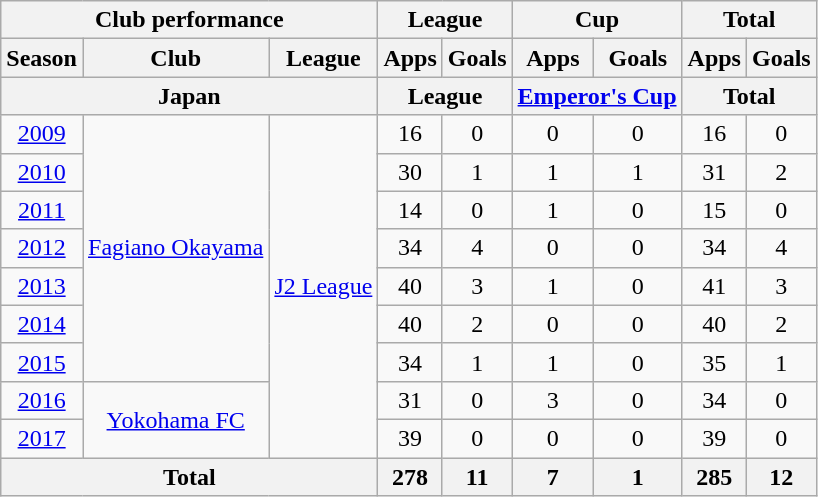<table class="wikitable" style="text-align:center;">
<tr>
<th colspan=3>Club performance</th>
<th colspan=2>League</th>
<th colspan=2>Cup</th>
<th colspan=2>Total</th>
</tr>
<tr>
<th>Season</th>
<th>Club</th>
<th>League</th>
<th>Apps</th>
<th>Goals</th>
<th>Apps</th>
<th>Goals</th>
<th>Apps</th>
<th>Goals</th>
</tr>
<tr>
<th colspan=3>Japan</th>
<th colspan=2>League</th>
<th colspan=2><a href='#'>Emperor's Cup</a></th>
<th colspan=2>Total</th>
</tr>
<tr colspan="2"|->
<td><a href='#'>2009</a></td>
<td rowspan="7"><a href='#'>Fagiano Okayama</a></td>
<td rowspan="9"><a href='#'>J2 League</a></td>
<td>16</td>
<td>0</td>
<td>0</td>
<td>0</td>
<td>16</td>
<td>0</td>
</tr>
<tr>
<td><a href='#'>2010</a></td>
<td>30</td>
<td>1</td>
<td>1</td>
<td>1</td>
<td>31</td>
<td>2</td>
</tr>
<tr>
<td><a href='#'>2011</a></td>
<td>14</td>
<td>0</td>
<td>1</td>
<td>0</td>
<td>15</td>
<td>0</td>
</tr>
<tr>
<td><a href='#'>2012</a></td>
<td>34</td>
<td>4</td>
<td>0</td>
<td>0</td>
<td>34</td>
<td>4</td>
</tr>
<tr>
<td><a href='#'>2013</a></td>
<td>40</td>
<td>3</td>
<td>1</td>
<td>0</td>
<td>41</td>
<td>3</td>
</tr>
<tr>
<td><a href='#'>2014</a></td>
<td>40</td>
<td>2</td>
<td>0</td>
<td>0</td>
<td>40</td>
<td>2</td>
</tr>
<tr>
<td><a href='#'>2015</a></td>
<td>34</td>
<td>1</td>
<td>1</td>
<td>0</td>
<td>35</td>
<td>1</td>
</tr>
<tr>
<td><a href='#'>2016</a></td>
<td rowspan="2"><a href='#'>Yokohama FC</a></td>
<td>31</td>
<td>0</td>
<td>3</td>
<td>0</td>
<td>34</td>
<td>0</td>
</tr>
<tr>
<td><a href='#'>2017</a></td>
<td>39</td>
<td>0</td>
<td>0</td>
<td>0</td>
<td>39</td>
<td>0</td>
</tr>
<tr>
<th colspan=3>Total</th>
<th>278</th>
<th>11</th>
<th>7</th>
<th>1</th>
<th>285</th>
<th>12</th>
</tr>
</table>
